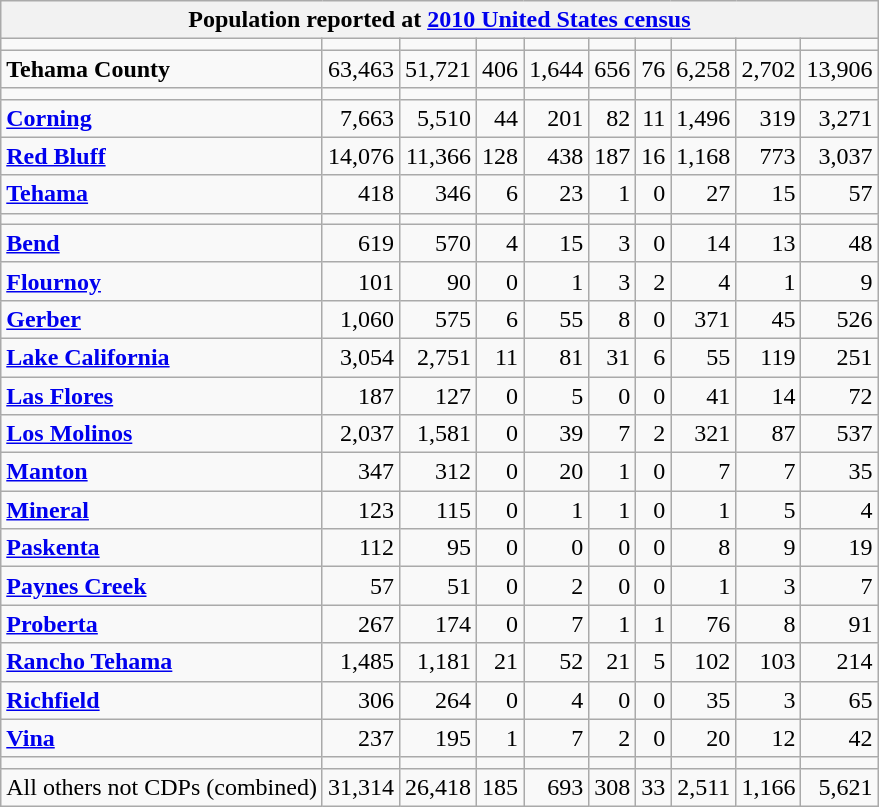<table class="wikitable collapsible collapsed">
<tr>
<th colspan=10>Population reported at <a href='#'>2010 United States census</a></th>
</tr>
<tr>
<td></td>
<td></td>
<td></td>
<td></td>
<td></td>
<td></td>
<td></td>
<td></td>
<td></td>
<td></td>
</tr>
<tr>
<td><strong> Tehama County</strong></td>
<td align="right">63,463</td>
<td align="right">51,721</td>
<td align="right">406</td>
<td align="right">1,644</td>
<td align="right">656</td>
<td align="right">76</td>
<td align="right">6,258</td>
<td align="right">2,702</td>
<td align="right">13,906</td>
</tr>
<tr>
<td></td>
<td></td>
<td></td>
<td></td>
<td></td>
<td></td>
<td></td>
<td></td>
<td></td>
<td></td>
</tr>
<tr>
<td><strong><a href='#'>Corning</a></strong></td>
<td align="right">7,663</td>
<td align="right">5,510</td>
<td align="right">44</td>
<td align="right">201</td>
<td align="right">82</td>
<td align="right">11</td>
<td align="right">1,496</td>
<td align="right">319</td>
<td align="right">3,271</td>
</tr>
<tr>
<td><strong><a href='#'>Red Bluff</a></strong></td>
<td align="right">14,076</td>
<td align="right">11,366</td>
<td align="right">128</td>
<td align="right">438</td>
<td align="right">187</td>
<td align="right">16</td>
<td align="right">1,168</td>
<td align="right">773</td>
<td align="right">3,037</td>
</tr>
<tr>
<td><strong><a href='#'>Tehama</a></strong></td>
<td align="right">418</td>
<td align="right">346</td>
<td align="right">6</td>
<td align="right">23</td>
<td align="right">1</td>
<td align="right">0</td>
<td align="right">27</td>
<td align="right">15</td>
<td align="right">57</td>
</tr>
<tr>
<td></td>
<td></td>
<td></td>
<td></td>
<td></td>
<td></td>
<td></td>
<td></td>
<td></td>
<td></td>
</tr>
<tr>
<td><strong><a href='#'>Bend</a></strong></td>
<td align="right">619</td>
<td align="right">570</td>
<td align="right">4</td>
<td align="right">15</td>
<td align="right">3</td>
<td align="right">0</td>
<td align="right">14</td>
<td align="right">13</td>
<td align="right">48</td>
</tr>
<tr>
<td><strong><a href='#'>Flournoy</a></strong></td>
<td align="right">101</td>
<td align="right">90</td>
<td align="right">0</td>
<td align="right">1</td>
<td align="right">3</td>
<td align="right">2</td>
<td align="right">4</td>
<td align="right">1</td>
<td align="right">9</td>
</tr>
<tr>
<td><strong><a href='#'>Gerber</a></strong></td>
<td align="right">1,060</td>
<td align="right">575</td>
<td align="right">6</td>
<td align="right">55</td>
<td align="right">8</td>
<td align="right">0</td>
<td align="right">371</td>
<td align="right">45</td>
<td align="right">526</td>
</tr>
<tr>
<td><strong><a href='#'>Lake California</a></strong></td>
<td align="right">3,054</td>
<td align="right">2,751</td>
<td align="right">11</td>
<td align="right">81</td>
<td align="right">31</td>
<td align="right">6</td>
<td align="right">55</td>
<td align="right">119</td>
<td align="right">251</td>
</tr>
<tr>
<td><strong><a href='#'>Las Flores</a></strong></td>
<td align="right">187</td>
<td align="right">127</td>
<td align="right">0</td>
<td align="right">5</td>
<td align="right">0</td>
<td align="right">0</td>
<td align="right">41</td>
<td align="right">14</td>
<td align="right">72</td>
</tr>
<tr>
<td><strong><a href='#'>Los Molinos</a></strong></td>
<td align="right">2,037</td>
<td align="right">1,581</td>
<td align="right">0</td>
<td align="right">39</td>
<td align="right">7</td>
<td align="right">2</td>
<td align="right">321</td>
<td align="right">87</td>
<td align="right">537</td>
</tr>
<tr>
<td><strong><a href='#'>Manton</a></strong></td>
<td align="right">347</td>
<td align="right">312</td>
<td align="right">0</td>
<td align="right">20</td>
<td align="right">1</td>
<td align="right">0</td>
<td align="right">7</td>
<td align="right">7</td>
<td align="right">35</td>
</tr>
<tr>
<td><strong><a href='#'>Mineral</a></strong></td>
<td align="right">123</td>
<td align="right">115</td>
<td align="right">0</td>
<td align="right">1</td>
<td align="right">1</td>
<td align="right">0</td>
<td align="right">1</td>
<td align="right">5</td>
<td align="right">4</td>
</tr>
<tr>
<td><strong><a href='#'>Paskenta</a></strong></td>
<td align="right">112</td>
<td align="right">95</td>
<td align="right">0</td>
<td align="right">0</td>
<td align="right">0</td>
<td align="right">0</td>
<td align="right">8</td>
<td align="right">9</td>
<td align="right">19</td>
</tr>
<tr>
<td><strong><a href='#'>Paynes Creek</a></strong></td>
<td align="right">57</td>
<td align="right">51</td>
<td align="right">0</td>
<td align="right">2</td>
<td align="right">0</td>
<td align="right">0</td>
<td align="right">1</td>
<td align="right">3</td>
<td align="right">7</td>
</tr>
<tr>
<td><strong><a href='#'>Proberta</a></strong></td>
<td align="right">267</td>
<td align="right">174</td>
<td align="right">0</td>
<td align="right">7</td>
<td align="right">1</td>
<td align="right">1</td>
<td align="right">76</td>
<td align="right">8</td>
<td align="right">91</td>
</tr>
<tr>
<td><strong><a href='#'>Rancho Tehama</a></strong></td>
<td align="right">1,485</td>
<td align="right">1,181</td>
<td align="right">21</td>
<td align="right">52</td>
<td align="right">21</td>
<td align="right">5</td>
<td align="right">102</td>
<td align="right">103</td>
<td align="right">214</td>
</tr>
<tr>
<td><strong><a href='#'>Richfield</a></strong></td>
<td align="right">306</td>
<td align="right">264</td>
<td align="right">0</td>
<td align="right">4</td>
<td align="right">0</td>
<td align="right">0</td>
<td align="right">35</td>
<td align="right">3</td>
<td align="right">65</td>
</tr>
<tr>
<td><strong><a href='#'>Vina</a></strong></td>
<td align="right">237</td>
<td align="right">195</td>
<td align="right">1</td>
<td align="right">7</td>
<td align="right">2</td>
<td align="right">0</td>
<td align="right">20</td>
<td align="right">12</td>
<td align="right">42</td>
</tr>
<tr>
<td></td>
<td></td>
<td></td>
<td></td>
<td></td>
<td></td>
<td></td>
<td></td>
<td></td>
<td></td>
</tr>
<tr>
<td>All others not CDPs (combined)</td>
<td align="right">31,314</td>
<td align="right">26,418</td>
<td align="right">185</td>
<td align="right">693</td>
<td align="right">308</td>
<td align="right">33</td>
<td align="right">2,511</td>
<td align="right">1,166</td>
<td align="right">5,621</td>
</tr>
</table>
